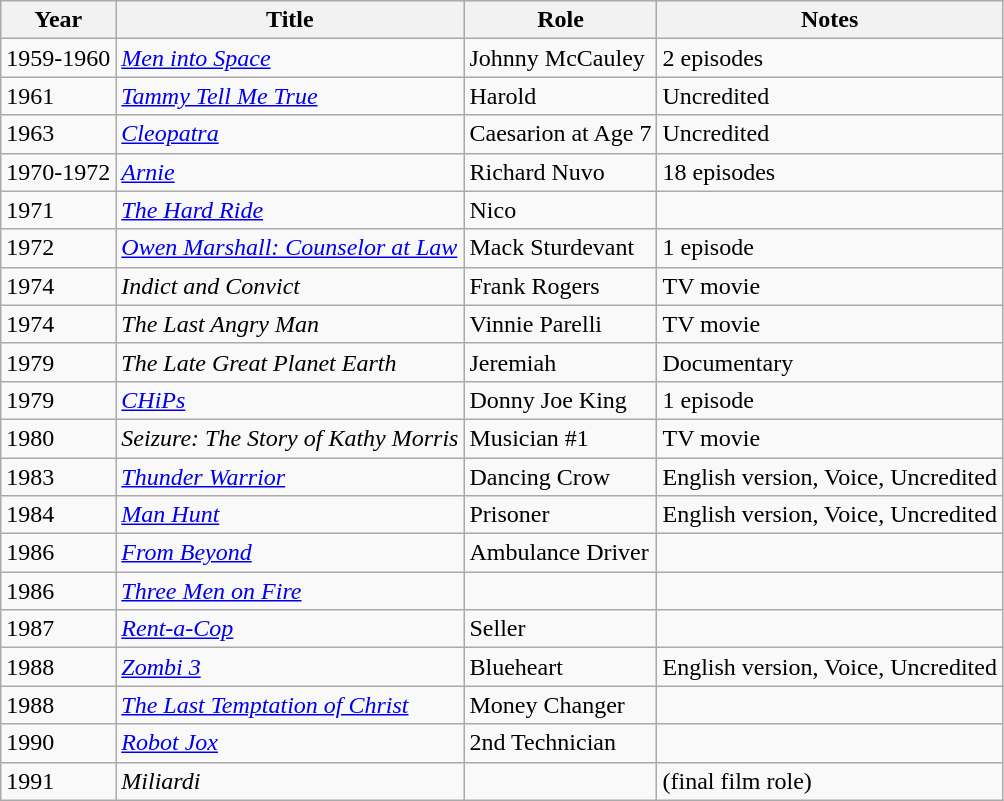<table class="wikitable">
<tr>
<th>Year</th>
<th>Title</th>
<th>Role</th>
<th>Notes</th>
</tr>
<tr>
<td>1959-1960</td>
<td><em><a href='#'>Men into Space</a></em></td>
<td>Johnny McCauley</td>
<td>2 episodes</td>
</tr>
<tr>
<td>1961</td>
<td><em><a href='#'>Tammy Tell Me True</a></em></td>
<td>Harold</td>
<td>Uncredited</td>
</tr>
<tr>
<td>1963</td>
<td><em><a href='#'>Cleopatra</a></em></td>
<td>Caesarion at Age 7</td>
<td>Uncredited</td>
</tr>
<tr>
<td>1970-1972</td>
<td><em><a href='#'>Arnie</a></em></td>
<td>Richard Nuvo</td>
<td>18 episodes</td>
</tr>
<tr>
<td>1971</td>
<td><em><a href='#'>The Hard Ride</a></em></td>
<td>Nico</td>
<td></td>
</tr>
<tr>
<td>1972</td>
<td><em><a href='#'>Owen Marshall: Counselor at Law</a></em></td>
<td>Mack Sturdevant</td>
<td>1 episode</td>
</tr>
<tr>
<td>1974</td>
<td><em>Indict and Convict</em></td>
<td>Frank Rogers</td>
<td>TV movie</td>
</tr>
<tr>
<td>1974</td>
<td><em>The Last Angry Man</em></td>
<td>Vinnie Parelli</td>
<td>TV movie</td>
</tr>
<tr>
<td>1979</td>
<td><em>The Late Great Planet Earth</em></td>
<td>Jeremiah</td>
<td>Documentary</td>
</tr>
<tr>
<td>1979</td>
<td><em><a href='#'>CHiPs</a></em></td>
<td>Donny Joe King</td>
<td>1 episode</td>
</tr>
<tr>
<td>1980</td>
<td><em>Seizure: The Story of Kathy Morris</em></td>
<td>Musician #1</td>
<td>TV movie</td>
</tr>
<tr>
<td>1983</td>
<td><em><a href='#'>Thunder Warrior</a></em></td>
<td>Dancing Crow</td>
<td>English version, Voice, Uncredited</td>
</tr>
<tr>
<td>1984</td>
<td><em><a href='#'>Man Hunt</a></em></td>
<td>Prisoner</td>
<td>English version, Voice, Uncredited</td>
</tr>
<tr>
<td>1986</td>
<td><em><a href='#'>From Beyond</a></em></td>
<td>Ambulance Driver</td>
<td></td>
</tr>
<tr>
<td>1986</td>
<td><em><a href='#'>Three Men on Fire</a></em></td>
<td></td>
<td></td>
</tr>
<tr>
<td>1987</td>
<td><em><a href='#'>Rent-a-Cop</a></em></td>
<td>Seller</td>
<td></td>
</tr>
<tr>
<td>1988</td>
<td><em><a href='#'>Zombi 3</a></em></td>
<td>Blueheart</td>
<td>English version, Voice, Uncredited</td>
</tr>
<tr>
<td>1988</td>
<td><em><a href='#'>The Last Temptation of Christ</a></em></td>
<td>Money Changer</td>
<td></td>
</tr>
<tr>
<td>1990</td>
<td><em><a href='#'>Robot Jox</a></em></td>
<td>2nd Technician</td>
<td></td>
</tr>
<tr>
<td>1991</td>
<td><em>Miliardi</em></td>
<td></td>
<td>(final film role)</td>
</tr>
</table>
